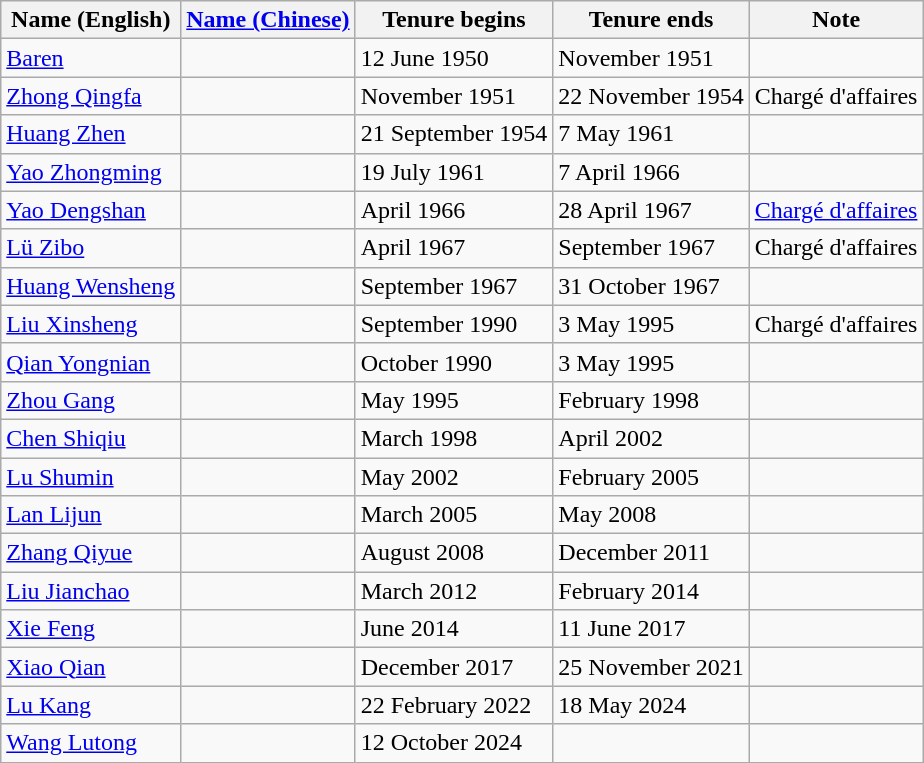<table class="wikitable">
<tr>
<th>Name (English)</th>
<th><a href='#'>Name (Chinese)</a></th>
<th>Tenure begins</th>
<th>Tenure ends</th>
<th>Note</th>
</tr>
<tr>
<td><a href='#'>Baren</a></td>
<td></td>
<td>12 June 1950</td>
<td>November 1951</td>
<td></td>
</tr>
<tr>
<td><a href='#'>Zhong Qingfa</a></td>
<td></td>
<td>November 1951</td>
<td>22 November 1954</td>
<td>Chargé d'affaires</td>
</tr>
<tr>
<td><a href='#'>Huang Zhen</a></td>
<td></td>
<td>21 September 1954</td>
<td>7 May 1961</td>
<td></td>
</tr>
<tr>
<td><a href='#'>Yao Zhongming</a></td>
<td></td>
<td>19 July 1961</td>
<td>7 April 1966</td>
<td></td>
</tr>
<tr>
<td><a href='#'>Yao Dengshan</a></td>
<td></td>
<td>April 1966</td>
<td>28 April 1967</td>
<td><a href='#'>Chargé d'affaires</a></td>
</tr>
<tr>
<td><a href='#'>Lü Zibo</a></td>
<td></td>
<td>April 1967</td>
<td>September 1967</td>
<td>Chargé d'affaires</td>
</tr>
<tr>
<td><a href='#'>Huang Wensheng</a></td>
<td></td>
<td>September 1967</td>
<td>31 October 1967</td>
<td></td>
</tr>
<tr>
<td><a href='#'>Liu Xinsheng</a></td>
<td></td>
<td>September 1990</td>
<td>3 May 1995</td>
<td>Chargé d'affaires</td>
</tr>
<tr>
<td><a href='#'>Qian Yongnian</a></td>
<td></td>
<td>October 1990</td>
<td>3 May 1995</td>
<td></td>
</tr>
<tr>
<td><a href='#'>Zhou Gang</a></td>
<td></td>
<td>May 1995</td>
<td>February 1998</td>
<td></td>
</tr>
<tr>
<td><a href='#'>Chen Shiqiu</a></td>
<td></td>
<td>March 1998</td>
<td>April 2002</td>
<td></td>
</tr>
<tr>
<td><a href='#'>Lu Shumin</a></td>
<td></td>
<td>May 2002</td>
<td>February 2005</td>
<td></td>
</tr>
<tr>
<td><a href='#'>Lan Lijun</a></td>
<td></td>
<td>March 2005</td>
<td>May 2008</td>
<td></td>
</tr>
<tr>
<td><a href='#'>Zhang Qiyue</a></td>
<td></td>
<td>August 2008</td>
<td>December 2011</td>
<td></td>
</tr>
<tr>
<td><a href='#'>Liu Jianchao</a></td>
<td></td>
<td>March 2012</td>
<td>February 2014</td>
<td></td>
</tr>
<tr>
<td><a href='#'>Xie Feng</a></td>
<td></td>
<td>June 2014</td>
<td>11 June 2017</td>
<td></td>
</tr>
<tr>
<td><a href='#'>Xiao Qian</a></td>
<td></td>
<td>December 2017</td>
<td>25 November 2021</td>
<td></td>
</tr>
<tr>
<td><a href='#'>Lu Kang</a></td>
<td></td>
<td>22 February 2022</td>
<td>18 May 2024</td>
<td></td>
</tr>
<tr>
<td><a href='#'>Wang Lutong</a></td>
<td></td>
<td>12 October 2024</td>
<td></td>
<td></td>
</tr>
</table>
